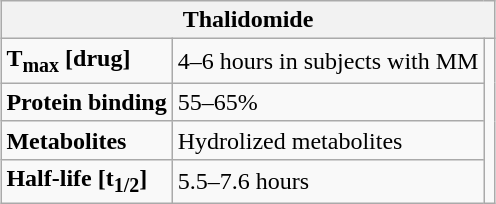<table class="wikitable" style="margin:auto;">
<tr>
<th colspan="3">Thalidomide</th>
</tr>
<tr>
<td><strong>T<sub>max</sub> [drug]</strong></td>
<td>4–6 hours in subjects with MM</td>
<td rowspan="4"></td>
</tr>
<tr>
<td><strong>Protein binding</strong></td>
<td>55–65%</td>
</tr>
<tr>
<td><strong>Metabolites</strong></td>
<td>Hydrolized metabolites</td>
</tr>
<tr>
<td><strong>Half-life [t<sub>1/2</sub>]</strong></td>
<td>5.5–7.6 hours</td>
</tr>
</table>
